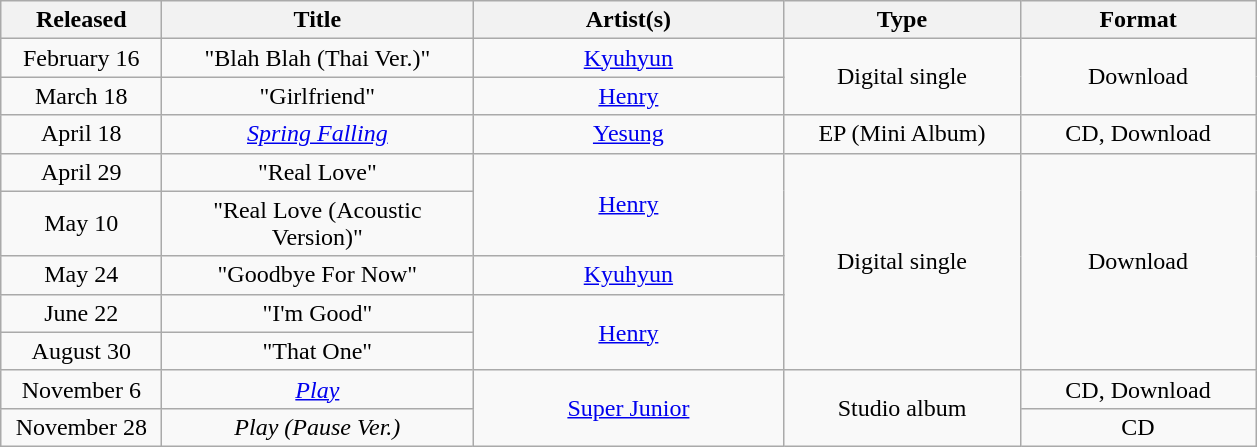<table class="wikitable plainrowheaders" style="text-align:center;">
<tr>
<th width="100">Released</th>
<th width="200">Title</th>
<th width="200">Artist(s)</th>
<th width="150">Type</th>
<th width="150">Format</th>
</tr>
<tr>
<td>February 16</td>
<td>"Blah Blah (Thai Ver.)"</td>
<td><a href='#'>Kyuhyun</a></td>
<td rowspan="2">Digital single</td>
<td rowspan="2">Download</td>
</tr>
<tr>
<td>March 18</td>
<td>"Girlfriend"</td>
<td><a href='#'>Henry</a></td>
</tr>
<tr>
<td>April 18</td>
<td><em><a href='#'>Spring Falling</a></em></td>
<td><a href='#'>Yesung</a></td>
<td>EP (Mini Album)</td>
<td>CD, Download</td>
</tr>
<tr>
<td>April 29</td>
<td>"Real Love"</td>
<td rowspan="2"><a href='#'>Henry</a></td>
<td rowspan="5">Digital single</td>
<td rowspan="5">Download</td>
</tr>
<tr>
<td>May 10</td>
<td>"Real Love (Acoustic Version)"</td>
</tr>
<tr>
<td>May 24</td>
<td>"Goodbye For Now"</td>
<td><a href='#'>Kyuhyun</a></td>
</tr>
<tr>
<td>June 22</td>
<td>"I'm Good"</td>
<td rowspan="2"><a href='#'>Henry</a></td>
</tr>
<tr>
<td>August 30</td>
<td>"That One"</td>
</tr>
<tr>
<td>November 6</td>
<td><em><a href='#'>Play</a></em></td>
<td rowspan="2"><a href='#'>Super Junior</a></td>
<td rowspan="2">Studio album</td>
<td>CD, Download</td>
</tr>
<tr>
<td>November 28</td>
<td><em>Play (Pause Ver.)</em></td>
<td>CD</td>
</tr>
</table>
